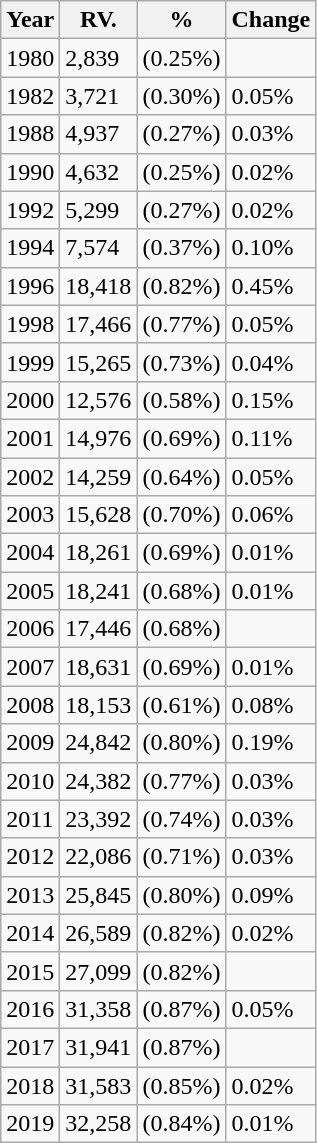<table class="wikitable">
<tr>
<th>Year</th>
<th>RV.</th>
<th>%</th>
<th>Change</th>
</tr>
<tr>
<td>1980</td>
<td>2,839</td>
<td>(0.25%)</td>
<td></td>
</tr>
<tr>
<td>1982</td>
<td>3,721</td>
<td>(0.30%)</td>
<td> 0.05%</td>
</tr>
<tr>
<td>1988</td>
<td>4,937</td>
<td>(0.27%)</td>
<td> 0.03%</td>
</tr>
<tr>
<td>1990</td>
<td>4,632</td>
<td>(0.25%)</td>
<td> 0.02%</td>
</tr>
<tr>
<td>1992</td>
<td>5,299</td>
<td>(0.27%)</td>
<td> 0.02%</td>
</tr>
<tr>
<td>1994</td>
<td>7,574</td>
<td>(0.37%)</td>
<td> 0.10%</td>
</tr>
<tr>
<td>1996</td>
<td>18,418</td>
<td>(0.82%)</td>
<td> 0.45%</td>
</tr>
<tr>
<td>1998</td>
<td>17,466</td>
<td>(0.77%)</td>
<td> 0.05%</td>
</tr>
<tr>
<td>1999</td>
<td>15,265</td>
<td>(0.73%)</td>
<td> 0.04%</td>
</tr>
<tr>
<td>2000</td>
<td>12,576</td>
<td>(0.58%)</td>
<td> 0.15%</td>
</tr>
<tr>
<td>2001</td>
<td>14,976</td>
<td>(0.69%)</td>
<td> 0.11%</td>
</tr>
<tr>
<td>2002</td>
<td>14,259</td>
<td>(0.64%)</td>
<td> 0.05%</td>
</tr>
<tr>
<td>2003</td>
<td>15,628</td>
<td>(0.70%)</td>
<td> 0.06%</td>
</tr>
<tr>
<td>2004</td>
<td>18,261</td>
<td>(0.69%)</td>
<td> 0.01%</td>
</tr>
<tr>
<td>2005</td>
<td>18,241</td>
<td>(0.68%)</td>
<td> 0.01%</td>
</tr>
<tr>
<td>2006</td>
<td>17,446</td>
<td>(0.68%)</td>
<td></td>
</tr>
<tr>
<td>2007</td>
<td>18,631</td>
<td>(0.69%)</td>
<td> 0.01%</td>
</tr>
<tr>
<td>2008</td>
<td>18,153</td>
<td>(0.61%)</td>
<td> 0.08%</td>
</tr>
<tr>
<td>2009</td>
<td>24,842</td>
<td>(0.80%)</td>
<td> 0.19%</td>
</tr>
<tr>
<td>2010</td>
<td>24,382</td>
<td>(0.77%)</td>
<td> 0.03%</td>
</tr>
<tr>
<td>2011</td>
<td>23,392</td>
<td>(0.74%)</td>
<td> 0.03%</td>
</tr>
<tr>
<td>2012</td>
<td>22,086</td>
<td>(0.71%)</td>
<td> 0.03%</td>
</tr>
<tr>
<td>2013</td>
<td>25,845</td>
<td>(0.80%)</td>
<td> 0.09%</td>
</tr>
<tr>
<td>2014</td>
<td>26,589</td>
<td>(0.82%)</td>
<td> 0.02%</td>
</tr>
<tr>
<td>2015</td>
<td>27,099</td>
<td>(0.82%)</td>
<td></td>
</tr>
<tr>
<td>2016</td>
<td>31,358</td>
<td>(0.87%)</td>
<td> 0.05%</td>
</tr>
<tr>
<td>2017</td>
<td>31,941</td>
<td>(0.87%)</td>
<td></td>
</tr>
<tr>
<td>2018</td>
<td>31,583</td>
<td>(0.85%)</td>
<td> 0.02%</td>
</tr>
<tr>
<td>2019</td>
<td>32,258</td>
<td>(0.84%)</td>
<td> 0.01%</td>
</tr>
</table>
